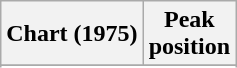<table class="wikitable sortable plainrowheaders">
<tr>
<th>Chart (1975)</th>
<th>Peak<br>position</th>
</tr>
<tr>
</tr>
<tr>
</tr>
</table>
